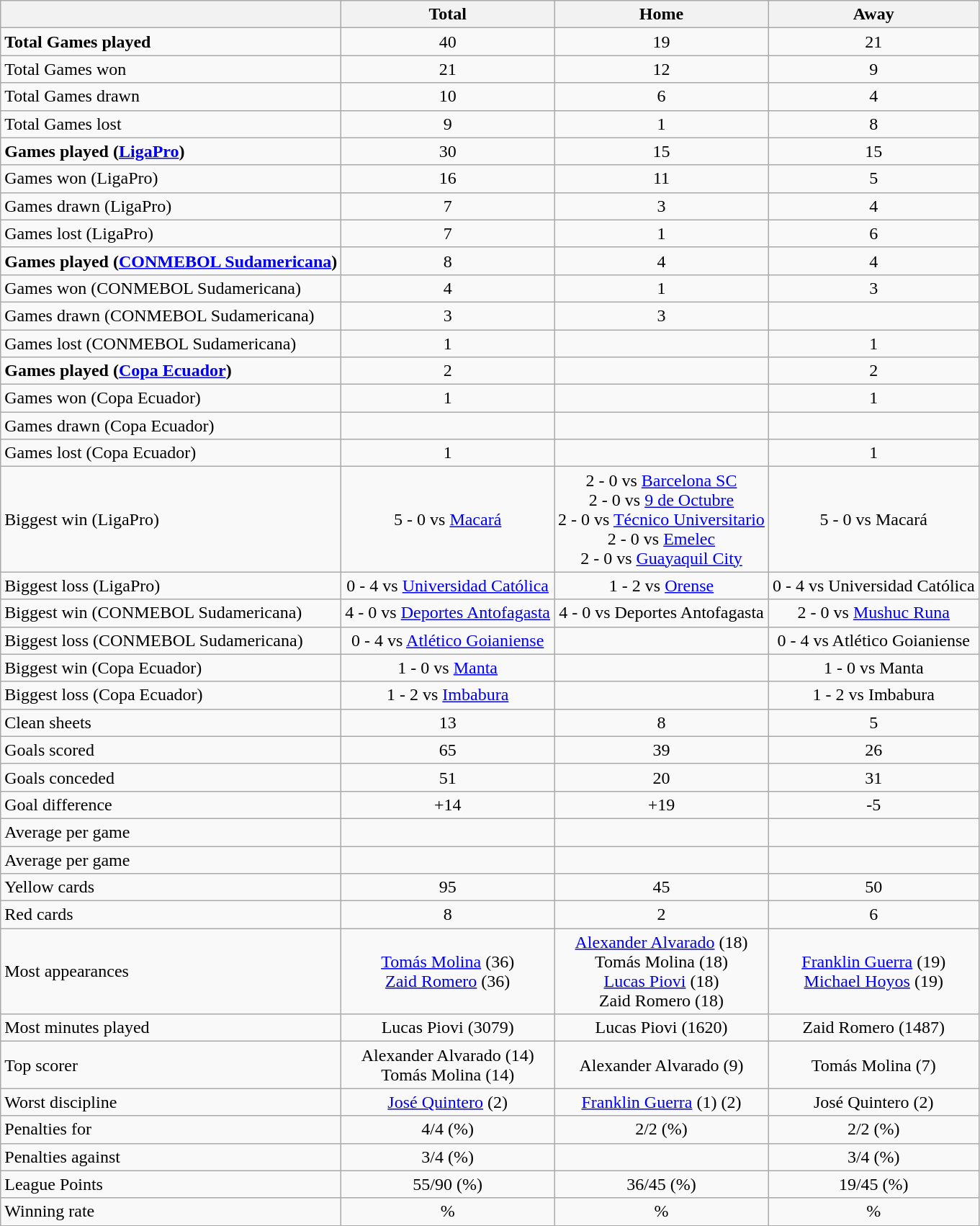<table class="wikitable" style="text-align: center;">
<tr>
<th></th>
<th>Total</th>
<th>Home</th>
<th>Away</th>
</tr>
<tr>
<td align=left><strong>Total Games played</strong></td>
<td>40</td>
<td>19</td>
<td>21</td>
</tr>
<tr>
<td align=left>Total Games won</td>
<td>21</td>
<td>12</td>
<td>9</td>
</tr>
<tr>
<td align=left>Total Games drawn</td>
<td>10</td>
<td>6</td>
<td>4</td>
</tr>
<tr>
<td align=left>Total Games lost</td>
<td>9</td>
<td>1</td>
<td>8</td>
</tr>
<tr>
<td align=left><strong>Games played (<a href='#'>LigaPro</a>)</strong></td>
<td>30</td>
<td>15</td>
<td>15</td>
</tr>
<tr>
<td align=left>Games won (LigaPro)</td>
<td>16</td>
<td>11</td>
<td>5</td>
</tr>
<tr>
<td align=left>Games drawn (LigaPro)</td>
<td>7</td>
<td>3</td>
<td>4</td>
</tr>
<tr>
<td align=left>Games lost (LigaPro)</td>
<td>7</td>
<td>1</td>
<td>6</td>
</tr>
<tr>
<td align=left><strong>Games played (<a href='#'>CONMEBOL Sudamericana</a>)</strong></td>
<td>8</td>
<td>4</td>
<td>4</td>
</tr>
<tr>
<td align=left>Games won (CONMEBOL Sudamericana)</td>
<td>4</td>
<td>1</td>
<td>3</td>
</tr>
<tr>
<td align=left>Games drawn (CONMEBOL Sudamericana)</td>
<td>3</td>
<td>3</td>
<td></td>
</tr>
<tr>
<td align=left>Games lost (CONMEBOL Sudamericana)</td>
<td>1</td>
<td></td>
<td>1</td>
</tr>
<tr>
<td align=left><strong>Games played (<a href='#'>Copa Ecuador</a>)</strong></td>
<td>2</td>
<td></td>
<td>2</td>
</tr>
<tr>
<td align=left>Games won (Copa Ecuador)</td>
<td>1</td>
<td></td>
<td>1</td>
</tr>
<tr>
<td align=left>Games drawn (Copa Ecuador)</td>
<td></td>
<td></td>
<td></td>
</tr>
<tr>
<td align=left>Games lost (Copa Ecuador)</td>
<td>1</td>
<td></td>
<td>1</td>
</tr>
<tr>
<td align=left>Biggest win (LigaPro)</td>
<td>5 - 0 vs <a href='#'>Macará</a></td>
<td>2 - 0 vs <a href='#'>Barcelona SC</a><br>2 - 0 vs <a href='#'>9 de Octubre</a><br>2 - 0 vs <a href='#'>Técnico Universitario</a><br>2 - 0 vs <a href='#'>Emelec</a><br>2 - 0 vs <a href='#'>Guayaquil City</a></td>
<td>5 - 0 vs Macará</td>
</tr>
<tr>
<td align=left>Biggest loss (LigaPro)</td>
<td>0 - 4 vs <a href='#'>Universidad Católica</a></td>
<td>1 - 2 vs <a href='#'>Orense</a></td>
<td>0 - 4 vs Universidad Católica</td>
</tr>
<tr>
<td align=left>Biggest win (CONMEBOL Sudamericana)</td>
<td>4 - 0 vs <a href='#'>Deportes Antofagasta</a></td>
<td>4 - 0 vs Deportes Antofagasta</td>
<td>2 - 0 vs <a href='#'>Mushuc Runa</a></td>
</tr>
<tr>
<td align=left>Biggest loss (CONMEBOL Sudamericana)</td>
<td>0 - 4 vs <a href='#'>Atlético Goianiense</a></td>
<td></td>
<td>0 - 4 vs Atlético Goianiense</td>
</tr>
<tr>
<td align=left>Biggest win (Copa Ecuador)</td>
<td>1 - 0 vs <a href='#'>Manta</a></td>
<td></td>
<td>1 - 0 vs Manta</td>
</tr>
<tr>
<td align=left>Biggest loss (Copa Ecuador)</td>
<td>1 - 2 vs <a href='#'>Imbabura</a></td>
<td></td>
<td>1 - 2 vs Imbabura</td>
</tr>
<tr>
<td align=left>Clean sheets</td>
<td>13</td>
<td>8</td>
<td>5</td>
</tr>
<tr>
<td align=left>Goals scored</td>
<td>65</td>
<td>39</td>
<td>26</td>
</tr>
<tr>
<td align=left>Goals conceded</td>
<td>51</td>
<td>20</td>
<td>31</td>
</tr>
<tr>
<td align=left>Goal difference</td>
<td>+14</td>
<td>+19</td>
<td>-5</td>
</tr>
<tr>
<td align=left>Average  per game</td>
<td></td>
<td></td>
<td></td>
</tr>
<tr>
<td align=left>Average  per game</td>
<td></td>
<td></td>
<td></td>
</tr>
<tr>
<td align=left>Yellow cards</td>
<td>95</td>
<td>45</td>
<td>50</td>
</tr>
<tr>
<td align=left>Red cards</td>
<td>8</td>
<td>2</td>
<td>6</td>
</tr>
<tr>
<td align=left>Most appearances</td>
<td><a href='#'>Tomás Molina</a> (36)<br><a href='#'>Zaid Romero</a> (36)</td>
<td><a href='#'>Alexander Alvarado</a> (18)<br>Tomás Molina (18)<br><a href='#'>Lucas Piovi</a> (18)<br>Zaid Romero (18)</td>
<td><a href='#'>Franklin Guerra</a> (19)<br><a href='#'>Michael Hoyos</a> (19)</td>
</tr>
<tr>
<td align=left>Most minutes played</td>
<td>Lucas Piovi (3079)</td>
<td>Lucas Piovi (1620)</td>
<td>Zaid Romero (1487)</td>
</tr>
<tr>
<td align=left>Top scorer</td>
<td>Alexander Alvarado (14) <br>Tomás Molina (14) </td>
<td>Alexander Alvarado (9) </td>
<td>Tomás Molina (7) </td>
</tr>
<tr>
<td align=left>Worst discipline</td>
<td><a href='#'>José Quintero</a> (2) </td>
<td><a href='#'>Franklin Guerra</a> (1)  (2) </td>
<td>José Quintero (2) </td>
</tr>
<tr>
<td align=left>Penalties for</td>
<td>4/4 (%)</td>
<td>2/2 (%)</td>
<td>2/2 (%)</td>
</tr>
<tr>
<td align=left>Penalties against</td>
<td>3/4 (%)</td>
<td></td>
<td>3/4 (%)</td>
</tr>
<tr>
<td align=left>League Points</td>
<td>55/90 (%)</td>
<td>36/45 (%)</td>
<td>19/45 (%)</td>
</tr>
<tr>
<td align=left>Winning rate</td>
<td>%</td>
<td>%</td>
<td>%</td>
</tr>
<tr>
</tr>
</table>
